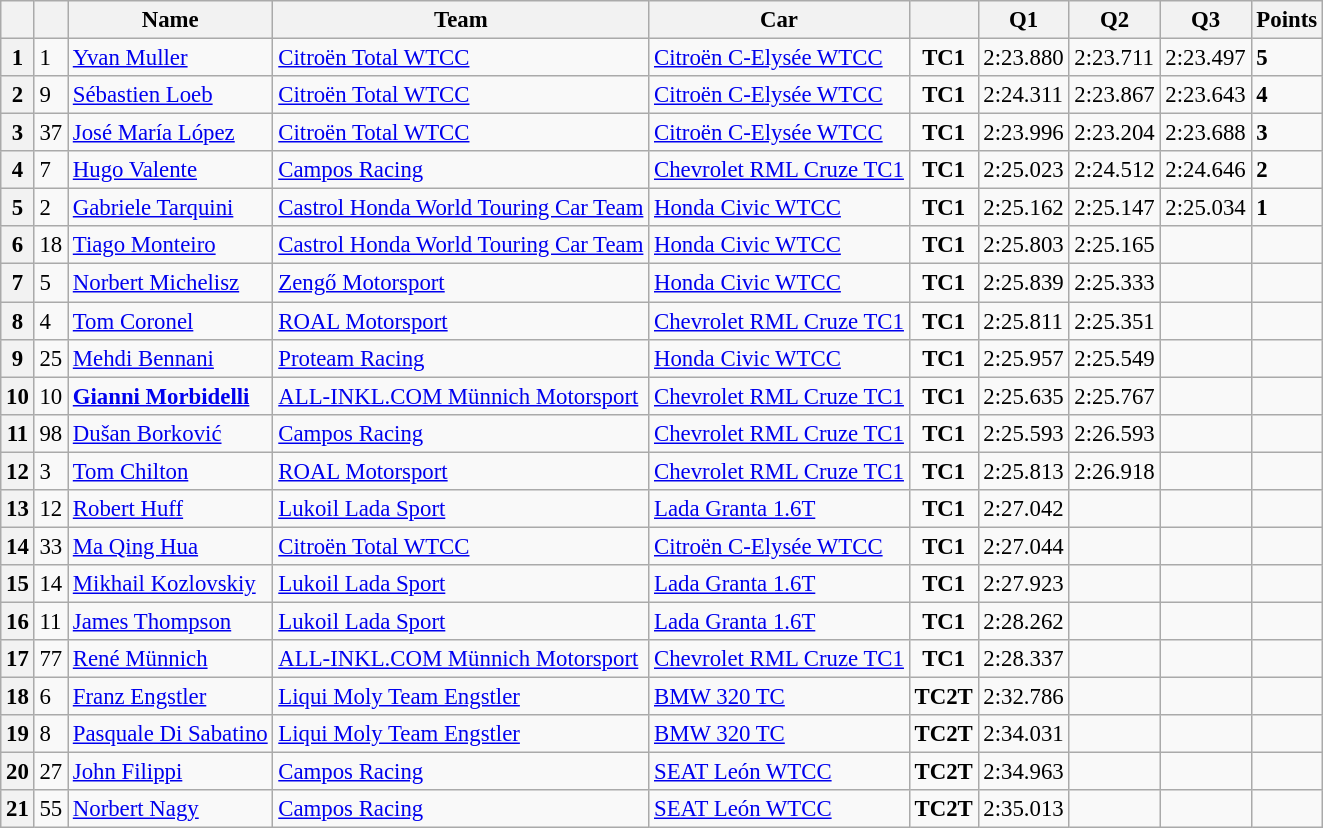<table class="wikitable sortable" style="font-size: 95%;">
<tr>
<th></th>
<th></th>
<th>Name</th>
<th>Team</th>
<th>Car</th>
<th></th>
<th>Q1</th>
<th>Q2</th>
<th>Q3</th>
<th>Points</th>
</tr>
<tr>
<th>1</th>
<td>1</td>
<td> <a href='#'>Yvan Muller</a></td>
<td><a href='#'>Citroën Total WTCC</a></td>
<td><a href='#'>Citroën C-Elysée WTCC</a></td>
<td align=center><strong><span>TC1</span></strong></td>
<td>2:23.880</td>
<td>2:23.711</td>
<td>2:23.497</td>
<td><strong>5</strong></td>
</tr>
<tr>
<th>2</th>
<td>9</td>
<td> <a href='#'>Sébastien Loeb</a></td>
<td><a href='#'>Citroën Total WTCC</a></td>
<td><a href='#'>Citroën C-Elysée WTCC</a></td>
<td align=center><strong><span>TC1</span></strong></td>
<td>2:24.311</td>
<td>2:23.867</td>
<td>2:23.643</td>
<td><strong>4</strong></td>
</tr>
<tr>
<th>3</th>
<td>37</td>
<td> <a href='#'>José María López</a></td>
<td><a href='#'>Citroën Total WTCC</a></td>
<td><a href='#'>Citroën C-Elysée WTCC</a></td>
<td align=center><strong><span>TC1</span></strong></td>
<td>2:23.996</td>
<td>2:23.204</td>
<td>2:23.688</td>
<td><strong>3</strong></td>
</tr>
<tr>
<th>4</th>
<td>7</td>
<td> <a href='#'>Hugo Valente</a></td>
<td><a href='#'>Campos Racing</a></td>
<td><a href='#'>Chevrolet RML Cruze TC1</a></td>
<td align=center><strong><span>TC1</span></strong></td>
<td>2:25.023</td>
<td>2:24.512</td>
<td>2:24.646</td>
<td><strong>2</strong></td>
</tr>
<tr>
<th>5</th>
<td>2</td>
<td> <a href='#'>Gabriele Tarquini</a></td>
<td><a href='#'>Castrol Honda World Touring Car Team</a></td>
<td><a href='#'>Honda Civic WTCC</a></td>
<td align=center><strong><span>TC1</span></strong></td>
<td>2:25.162</td>
<td>2:25.147</td>
<td>2:25.034</td>
<td><strong>1</strong></td>
</tr>
<tr>
<th>6</th>
<td>18</td>
<td> <a href='#'>Tiago Monteiro</a></td>
<td><a href='#'>Castrol Honda World Touring Car Team</a></td>
<td><a href='#'>Honda Civic WTCC</a></td>
<td align=center><strong><span>TC1</span></strong></td>
<td>2:25.803</td>
<td>2:25.165</td>
<td></td>
<td></td>
</tr>
<tr>
<th>7</th>
<td>5</td>
<td> <a href='#'>Norbert Michelisz</a></td>
<td><a href='#'>Zengő Motorsport</a></td>
<td><a href='#'>Honda Civic WTCC</a></td>
<td align=center><strong><span>TC1</span></strong></td>
<td>2:25.839</td>
<td>2:25.333</td>
<td></td>
<td></td>
</tr>
<tr>
<th>8</th>
<td>4</td>
<td> <a href='#'>Tom Coronel</a></td>
<td><a href='#'>ROAL Motorsport</a></td>
<td><a href='#'>Chevrolet RML Cruze TC1</a></td>
<td align=center><strong><span>TC1</span></strong></td>
<td>2:25.811</td>
<td>2:25.351</td>
<td></td>
<td></td>
</tr>
<tr>
<th>9</th>
<td>25</td>
<td> <a href='#'>Mehdi Bennani</a></td>
<td><a href='#'>Proteam Racing</a></td>
<td><a href='#'>Honda Civic WTCC</a></td>
<td align=center><strong><span>TC1</span></strong></td>
<td>2:25.957</td>
<td>2:25.549</td>
<td></td>
<td></td>
</tr>
<tr>
<th>10</th>
<td>10</td>
<td> <strong><a href='#'>Gianni Morbidelli</a></strong></td>
<td><a href='#'>ALL-INKL.COM Münnich Motorsport</a></td>
<td><a href='#'>Chevrolet RML Cruze TC1</a></td>
<td align=center><strong><span>TC1</span></strong></td>
<td>2:25.635</td>
<td>2:25.767</td>
<td></td>
<td></td>
</tr>
<tr>
<th>11</th>
<td>98</td>
<td> <a href='#'>Dušan Borković</a></td>
<td><a href='#'>Campos Racing</a></td>
<td><a href='#'>Chevrolet RML Cruze TC1</a></td>
<td align=center><strong><span>TC1</span></strong></td>
<td>2:25.593</td>
<td>2:26.593</td>
<td></td>
<td></td>
</tr>
<tr>
<th>12</th>
<td>3</td>
<td> <a href='#'>Tom Chilton</a></td>
<td><a href='#'>ROAL Motorsport</a></td>
<td><a href='#'>Chevrolet RML Cruze TC1</a></td>
<td align=center><strong><span>TC1</span></strong></td>
<td>2:25.813</td>
<td>2:26.918</td>
<td></td>
<td></td>
</tr>
<tr>
<th>13</th>
<td>12</td>
<td> <a href='#'>Robert Huff</a></td>
<td><a href='#'>Lukoil Lada Sport</a></td>
<td><a href='#'>Lada Granta 1.6T</a></td>
<td align=center><strong><span>TC1</span></strong></td>
<td>2:27.042</td>
<td></td>
<td></td>
<td></td>
</tr>
<tr>
<th>14</th>
<td>33</td>
<td> <a href='#'>Ma Qing Hua</a></td>
<td><a href='#'>Citroën Total WTCC</a></td>
<td><a href='#'>Citroën C-Elysée WTCC</a></td>
<td align=center><strong><span>TC1</span></strong></td>
<td>2:27.044</td>
<td></td>
<td></td>
<td></td>
</tr>
<tr>
<th>15</th>
<td>14</td>
<td> <a href='#'>Mikhail Kozlovskiy</a></td>
<td><a href='#'>Lukoil Lada Sport</a></td>
<td><a href='#'>Lada Granta 1.6T</a></td>
<td align=center><strong><span>TC1</span></strong></td>
<td>2:27.923</td>
<td></td>
<td></td>
<td></td>
</tr>
<tr>
<th>16</th>
<td>11</td>
<td> <a href='#'>James Thompson</a></td>
<td><a href='#'>Lukoil Lada Sport</a></td>
<td><a href='#'>Lada Granta 1.6T</a></td>
<td align=center><strong><span>TC1</span></strong></td>
<td>2:28.262</td>
<td></td>
<td></td>
<td></td>
</tr>
<tr>
<th>17</th>
<td>77</td>
<td> <a href='#'>René Münnich</a></td>
<td><a href='#'>ALL-INKL.COM Münnich Motorsport</a></td>
<td><a href='#'>Chevrolet RML Cruze TC1</a></td>
<td align=center><strong><span>TC1</span></strong></td>
<td>2:28.337</td>
<td></td>
<td></td>
<td></td>
</tr>
<tr>
<th>18</th>
<td>6</td>
<td> <a href='#'>Franz Engstler</a></td>
<td><a href='#'>Liqui Moly Team Engstler</a></td>
<td><a href='#'>BMW 320 TC</a></td>
<td align=center><strong><span>TC2T</span></strong></td>
<td>2:32.786</td>
<td></td>
<td></td>
<td></td>
</tr>
<tr>
<th>19</th>
<td>8</td>
<td> <a href='#'>Pasquale Di Sabatino</a></td>
<td><a href='#'>Liqui Moly Team Engstler</a></td>
<td><a href='#'>BMW 320 TC</a></td>
<td align=center><strong><span>TC2T</span></strong></td>
<td>2:34.031</td>
<td></td>
<td></td>
<td></td>
</tr>
<tr>
<th>20</th>
<td>27</td>
<td> <a href='#'>John Filippi</a></td>
<td><a href='#'>Campos Racing</a></td>
<td><a href='#'>SEAT León WTCC</a></td>
<td align=center><strong><span>TC2T</span></strong></td>
<td>2:34.963</td>
<td></td>
<td></td>
<td></td>
</tr>
<tr>
<th>21</th>
<td>55</td>
<td> <a href='#'>Norbert Nagy</a></td>
<td><a href='#'>Campos Racing</a></td>
<td><a href='#'>SEAT León WTCC</a></td>
<td align=center><strong><span>TC2T</span></strong></td>
<td>2:35.013</td>
<td></td>
<td></td>
<td></td>
</tr>
</table>
